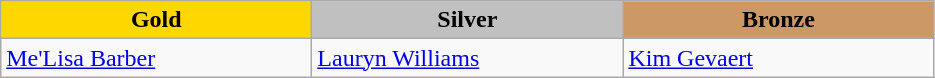<table class="wikitable" style="text-align:left">
<tr align="center">
<td width=200 bgcolor=gold><strong>Gold</strong></td>
<td width=200 bgcolor=silver><strong>Silver</strong></td>
<td width=200 bgcolor=CC9966><strong>Bronze</strong></td>
</tr>
<tr>
<td><a href='#'>Me'Lisa Barber</a><br><em></em></td>
<td><a href='#'>Lauryn Williams</a><br><em></em></td>
<td><a href='#'>Kim Gevaert</a><br><em></em></td>
</tr>
</table>
